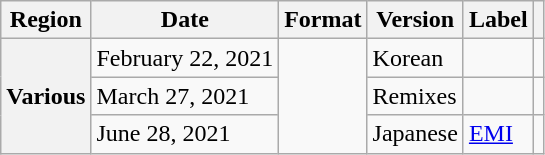<table class="wikitable plainrowheaders">
<tr>
<th scope="col">Region</th>
<th scope="col">Date</th>
<th scope="col">Format</th>
<th scope="col">Version</th>
<th scope="col">Label</th>
<th scope="col"></th>
</tr>
<tr>
<th scope="row" rowspan="3">Various</th>
<td>February 22, 2021</td>
<td rowspan="3"></td>
<td>Korean</td>
<td></td>
<td style="text-align:center"></td>
</tr>
<tr>
<td>March 27, 2021</td>
<td>Remixes</td>
<td></td>
<td style="text-align:center"></td>
</tr>
<tr>
<td>June 28, 2021</td>
<td>Japanese</td>
<td><a href='#'>EMI</a></td>
<td style="text-align:center"></td>
</tr>
</table>
